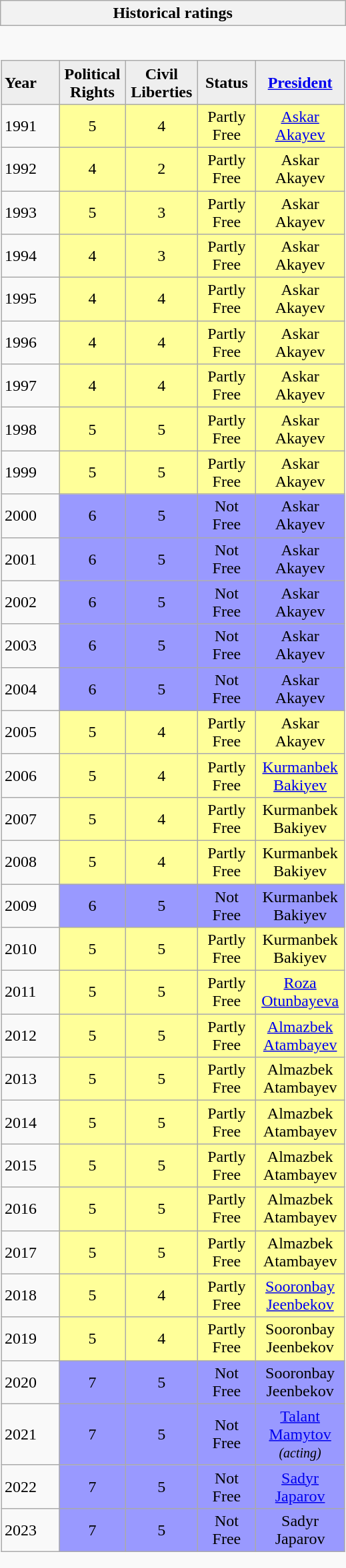<table class="wikitable collapsible collapsed" style="border:none; ">
<tr>
<th>Historical ratings</th>
</tr>
<tr>
<td style="padding:0; border:none;"><br><table class="wikitable sortable" width=100% style="border-collapse:collapse;">
<tr style="background:#eee; font-weight:bold; text-align:center;">
<td style="width:3em; text-align:left;">Year</td>
<td style="width:3em;">Political Rights</td>
<td style="width:3em;">Civil Liberties</td>
<td style="width:3em;">Status</td>
<td style="width:3em;"><a href='#'>President</a></td>
</tr>
<tr align=center>
<td align=left>1991</td>
<td style="background:#ff9;">5</td>
<td style="background:#ff9;">4</td>
<td style="background:#ff9;">Partly Free</td>
<td style="background:#ff9;"><a href='#'>Askar Akayev</a></td>
</tr>
<tr align=center>
<td align=left>1992</td>
<td style="background:#ff9;">4</td>
<td style="background:#ff9;">2</td>
<td style="background:#ff9;">Partly Free</td>
<td style="background:#ff9;">Askar Akayev</td>
</tr>
<tr align=center>
<td align=left>1993</td>
<td style="background:#ff9;">5</td>
<td style="background:#ff9;">3</td>
<td style="background:#ff9;">Partly Free</td>
<td style="background:#ff9;">Askar Akayev</td>
</tr>
<tr align=center>
<td align=left>1994</td>
<td style="background:#ff9;">4</td>
<td style="background:#ff9;">3</td>
<td style="background:#ff9;">Partly Free</td>
<td style="background:#ff9;">Askar Akayev</td>
</tr>
<tr align=center>
<td align=left>1995</td>
<td style="background:#ff9;">4</td>
<td style="background:#ff9;">4</td>
<td style="background:#ff9;">Partly Free</td>
<td style="background:#ff9;">Askar Akayev</td>
</tr>
<tr align=center>
<td align=left>1996</td>
<td style="background:#ff9;">4</td>
<td style="background:#ff9;">4</td>
<td style="background:#ff9;">Partly Free</td>
<td style="background:#ff9;">Askar Akayev</td>
</tr>
<tr align=center>
<td align=left>1997</td>
<td style="background:#ff9;">4</td>
<td style="background:#ff9;">4</td>
<td style="background:#ff9;">Partly Free</td>
<td style="background:#ff9;">Askar Akayev</td>
</tr>
<tr align=center>
<td align=left>1998</td>
<td style="background:#ff9;">5</td>
<td style="background:#ff9;">5</td>
<td style="background:#ff9;">Partly Free</td>
<td style="background:#ff9;">Askar Akayev</td>
</tr>
<tr align=center>
<td align=left>1999</td>
<td style="background:#ff9;">5</td>
<td style="background:#ff9;">5</td>
<td style="background:#ff9;">Partly Free</td>
<td style="background:#ff9;">Askar Akayev</td>
</tr>
<tr align=center>
<td align=left>2000</td>
<td style="background:#99f;">6</td>
<td style="background:#99f;">5</td>
<td style="background:#99f;">Not Free</td>
<td style="background:#99f;">Askar Akayev</td>
</tr>
<tr align=center>
<td align=left>2001</td>
<td style="background:#99f;">6</td>
<td style="background:#99f;">5</td>
<td style="background:#99f;">Not Free</td>
<td style="background:#99f;">Askar Akayev</td>
</tr>
<tr align=center>
<td align=left>2002</td>
<td style="background:#99f;">6</td>
<td style="background:#99f;">5</td>
<td style="background:#99f;">Not Free</td>
<td style="background:#99f;">Askar Akayev</td>
</tr>
<tr align=center>
<td align=left>2003</td>
<td style="background:#99f;">6</td>
<td style="background:#99f;">5</td>
<td style="background:#99f;">Not Free</td>
<td style="background:#99f;">Askar Akayev</td>
</tr>
<tr align=center>
<td align=left>2004</td>
<td style="background:#99f;">6</td>
<td style="background:#99f;">5</td>
<td style="background:#99f;">Not Free</td>
<td style="background:#99f;">Askar Akayev</td>
</tr>
<tr align=center>
<td align=left>2005</td>
<td style="background:#ff9;">5</td>
<td style="background:#ff9;">4</td>
<td style="background:#ff9;">Partly Free</td>
<td style="background:#ff9;">Askar Akayev</td>
</tr>
<tr align=center>
<td align=left>2006</td>
<td style="background:#ff9;">5</td>
<td style="background:#ff9;">4</td>
<td style="background:#ff9;">Partly Free</td>
<td style="background:#ff9;"><a href='#'>Kurmanbek Bakiyev</a></td>
</tr>
<tr align=center>
<td align=left>2007</td>
<td style="background:#ff9;">5</td>
<td style="background:#ff9;">4</td>
<td style="background:#ff9;">Partly Free</td>
<td style="background:#ff9;">Kurmanbek Bakiyev</td>
</tr>
<tr align=center>
<td align=left>2008</td>
<td style="background:#ff9;">5</td>
<td style="background:#ff9;">4</td>
<td style="background:#ff9;">Partly Free</td>
<td style="background:#ff9;">Kurmanbek Bakiyev</td>
</tr>
<tr align=center>
<td align=left>2009</td>
<td style="background:#99f;">6</td>
<td style="background:#99f;">5</td>
<td style="background:#99f;">Not Free</td>
<td style="background:#99f;">Kurmanbek Bakiyev</td>
</tr>
<tr align=center>
<td align=left>2010</td>
<td style="background:#ff9;">5</td>
<td style="background:#ff9;">5</td>
<td style="background:#ff9;">Partly Free</td>
<td style="background:#ff9;">Kurmanbek Bakiyev</td>
</tr>
<tr align=center>
<td align=left>2011</td>
<td style="background:#ff9;">5</td>
<td style="background:#ff9;">5</td>
<td style="background:#ff9;">Partly Free</td>
<td style="background:#ff9;"><a href='#'>Roza Otunbayeva</a></td>
</tr>
<tr align=center>
<td align=left>2012</td>
<td style="background:#ff9;">5</td>
<td style="background:#ff9;">5</td>
<td style="background:#ff9;">Partly Free</td>
<td style="background:#ff9;"><a href='#'>Almazbek Atambayev</a></td>
</tr>
<tr align=center>
<td align=left>2013</td>
<td style="background:#ff9;">5</td>
<td style="background:#ff9;">5</td>
<td style="background:#ff9;">Partly Free</td>
<td style="background:#ff9;">Almazbek Atambayev</td>
</tr>
<tr align=center>
<td align=left>2014</td>
<td style="background:#ff9;">5</td>
<td style="background:#ff9;">5</td>
<td style="background:#ff9;">Partly Free</td>
<td style="background:#ff9;">Almazbek Atambayev</td>
</tr>
<tr align=center>
<td align=left>2015</td>
<td style="background:#ff9;">5</td>
<td style="background:#ff9;">5</td>
<td style="background:#ff9;">Partly Free</td>
<td style="background:#ff9;">Almazbek Atambayev</td>
</tr>
<tr align=center>
<td align=left>2016</td>
<td style="background:#ff9;">5</td>
<td style="background:#ff9;">5</td>
<td style="background:#ff9;">Partly Free</td>
<td style="background:#ff9;">Almazbek Atambayev</td>
</tr>
<tr align=center>
<td align=left>2017</td>
<td style="background:#ff9;">5</td>
<td style="background:#ff9;">5</td>
<td style="background:#ff9;">Partly Free</td>
<td style="background:#ff9;">Almazbek Atambayev</td>
</tr>
<tr align=center>
<td align=left>2018</td>
<td style="background:#ff9;">5</td>
<td style="background:#ff9;">4</td>
<td style="background:#ff9;">Partly Free</td>
<td style="background:#ff9;"><a href='#'>Sooronbay Jeenbekov</a></td>
</tr>
<tr align=center>
<td align=left>2019</td>
<td style="background:#ff9;">5</td>
<td style="background:#ff9;">4</td>
<td style="background:#ff9;">Partly Free</td>
<td style="background:#ff9;">Sooronbay Jeenbekov</td>
</tr>
<tr align=center>
<td align=left>2020</td>
<td style="background:#99f;">7</td>
<td style="background:#99f;">5</td>
<td style="background:#99f;">Not Free</td>
<td style="background:#99f;">Sooronbay Jeenbekov</td>
</tr>
<tr align=center>
<td align=left>2021</td>
<td style="background:#99f;">7</td>
<td style="background:#99f;">5</td>
<td style="background:#99f;">Not Free</td>
<td style="background:#99f;"><a href='#'>Talant Mamytov</a> <small><em>(acting)</em></small></td>
</tr>
<tr align=center>
<td align=left>2022</td>
<td style="background:#99f;">7</td>
<td style="background:#99f;">5</td>
<td style="background:#99f;">Not Free</td>
<td style="background:#99f;"><a href='#'>Sadyr Japarov</a></td>
</tr>
<tr align=center>
<td align=left>2023</td>
<td style="background:#99f;">7</td>
<td style="background:#99f;">5</td>
<td style="background:#99f;">Not Free</td>
<td style="background:#99f;">Sadyr Japarov</td>
</tr>
</table>
</td>
</tr>
</table>
